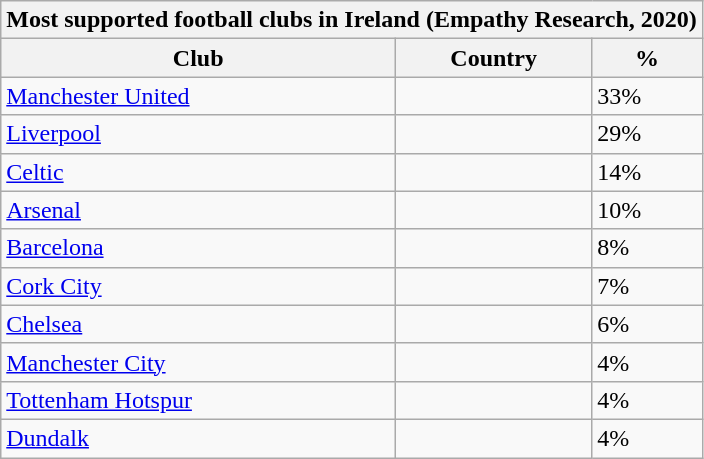<table class="wikitable sortable">
<tr>
<th colspan="3">Most supported football clubs in Ireland (Empathy Research, 2020)</th>
</tr>
<tr>
<th>Club</th>
<th>Country</th>
<th>%</th>
</tr>
<tr>
<td><a href='#'>Manchester United</a></td>
<td></td>
<td>33%</td>
</tr>
<tr>
<td><a href='#'>Liverpool</a></td>
<td></td>
<td>29%</td>
</tr>
<tr>
<td><a href='#'>Celtic</a></td>
<td></td>
<td>14%</td>
</tr>
<tr>
<td><a href='#'>Arsenal</a></td>
<td></td>
<td>10%</td>
</tr>
<tr>
<td><a href='#'>Barcelona</a></td>
<td></td>
<td>8%</td>
</tr>
<tr>
<td><a href='#'>Cork City</a></td>
<td></td>
<td>7%</td>
</tr>
<tr>
<td><a href='#'>Chelsea</a></td>
<td></td>
<td>6%</td>
</tr>
<tr>
<td><a href='#'>Manchester City</a></td>
<td></td>
<td>4%</td>
</tr>
<tr>
<td><a href='#'>Tottenham Hotspur</a></td>
<td></td>
<td>4%</td>
</tr>
<tr>
<td><a href='#'>Dundalk</a></td>
<td></td>
<td>4%</td>
</tr>
</table>
